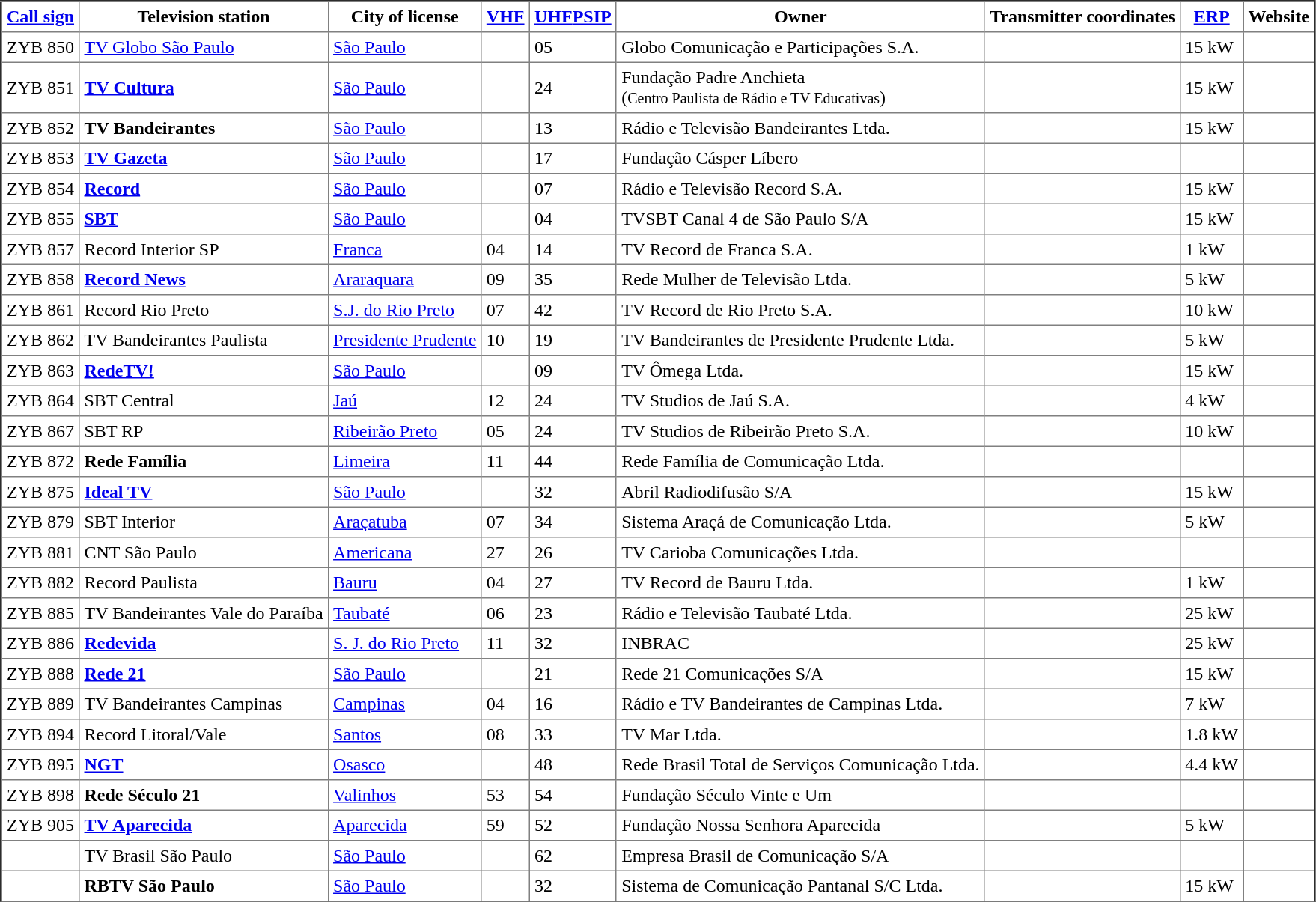<table border = " 2 " cellpadding = " 4 " cellspacing = " 0 " style = " margin: 1em 1em 1em 0 ; border: 1px solid # aaa ; border-collapse : collapse ; font-size : 60 % ; ">
<tr>
<th><a href='#'>Call sign</a></th>
<th>Television station</th>
<th>City of license</th>
<th><a href='#'>VHF</a></th>
<th><a href='#'>UHF</a><a href='#'>PSIP</a></th>
<th>Owner</th>
<th>Transmitter coordinates</th>
<th><a href='#'>ERP</a></th>
<th>Website</th>
</tr>
<tr>
<td>ZYB 850</td>
<td><a href='#'>TV Globo São Paulo</a></td>
<td><a href='#'>São Paulo</a></td>
<td></td>
<td>05</td>
<td>Globo Comunicação e Participações S.A.</td>
<td></td>
<td>15 kW</td>
<td></td>
</tr>
<tr>
<td>ZYB 851</td>
<td><strong><a href='#'>TV Cultura</a></strong></td>
<td><a href='#'>São Paulo</a></td>
<td></td>
<td>24</td>
<td>Fundação Padre Anchieta<br>(<small>Centro Paulista de Rádio e TV Educativas</small>)</td>
<td></td>
<td>15 kW</td>
<td></td>
</tr>
<tr>
<td>ZYB 852</td>
<td><strong>TV Bandeirantes</strong></td>
<td><a href='#'>São Paulo</a></td>
<td></td>
<td>13</td>
<td>Rádio e Televisão Bandeirantes Ltda.</td>
<td></td>
<td>15 kW</td>
<td></td>
</tr>
<tr>
<td>ZYB 853</td>
<td><strong><a href='#'>TV Gazeta</a></strong></td>
<td><a href='#'>São Paulo</a></td>
<td></td>
<td>17</td>
<td>Fundação Cásper Líbero</td>
<td></td>
<td></td>
<td></td>
</tr>
<tr>
<td>ZYB 854</td>
<td><strong><a href='#'>Record</a></strong></td>
<td><a href='#'>São Paulo</a></td>
<td></td>
<td>07</td>
<td>Rádio e Televisão Record S.A.</td>
<td></td>
<td>15 kW</td>
<td></td>
</tr>
<tr>
<td>ZYB 855</td>
<td><strong><a href='#'>SBT</a></strong></td>
<td><a href='#'>São Paulo</a></td>
<td></td>
<td>04</td>
<td>TVSBT Canal 4 de São Paulo S/A</td>
<td></td>
<td>15 kW</td>
<td></td>
</tr>
<tr>
<td>ZYB 857</td>
<td>Record Interior SP</td>
<td><a href='#'>Franca</a></td>
<td>04</td>
<td>14</td>
<td>TV Record de Franca S.A.</td>
<td></td>
<td>1 kW</td>
<td></td>
</tr>
<tr>
<td>ZYB 858</td>
<td><strong><a href='#'>Record News</a></strong></td>
<td><a href='#'>Araraquara</a></td>
<td>09</td>
<td>35</td>
<td>Rede Mulher de Televisão Ltda.</td>
<td></td>
<td>5 kW</td>
<td></td>
</tr>
<tr>
<td>ZYB 861</td>
<td>Record Rio Preto</td>
<td><a href='#'>S.J. do Rio Preto</a></td>
<td>07</td>
<td>42</td>
<td>TV Record de Rio Preto S.A.</td>
<td></td>
<td>10 kW</td>
<td></td>
</tr>
<tr>
<td>ZYB 862</td>
<td>TV Bandeirantes Paulista</td>
<td><a href='#'>Presidente Prudente</a></td>
<td>10</td>
<td>19</td>
<td>TV Bandeirantes de Presidente Prudente Ltda.</td>
<td></td>
<td>5 kW</td>
<td></td>
</tr>
<tr>
<td>ZYB 863</td>
<td><strong><a href='#'>RedeTV!</a></strong></td>
<td><a href='#'>São Paulo</a></td>
<td></td>
<td>09</td>
<td>TV Ômega Ltda.</td>
<td></td>
<td>15 kW</td>
<td></td>
</tr>
<tr>
<td>ZYB 864</td>
<td>SBT Central</td>
<td><a href='#'>Jaú</a></td>
<td>12</td>
<td>24</td>
<td>TV Studios de Jaú S.A.</td>
<td></td>
<td>4 kW</td>
<td></td>
</tr>
<tr>
<td>ZYB 867</td>
<td>SBT RP</td>
<td><a href='#'>Ribeirão Preto</a></td>
<td>05</td>
<td>24</td>
<td>TV Studios de Ribeirão Preto S.A.</td>
<td></td>
<td>10 kW</td>
<td></td>
</tr>
<tr>
<td>ZYB 872</td>
<td><strong>Rede Família</strong></td>
<td><a href='#'>Limeira</a></td>
<td>11</td>
<td>44</td>
<td>Rede Família de Comunicação Ltda.</td>
<td></td>
<td></td>
<td></td>
</tr>
<tr>
<td>ZYB 875</td>
<td><strong><a href='#'>Ideal TV</a></strong></td>
<td><a href='#'>São Paulo</a></td>
<td></td>
<td>32</td>
<td>Abril Radiodifusão S/A</td>
<td></td>
<td>15 kW</td>
<td></td>
</tr>
<tr>
<td>ZYB 879</td>
<td>SBT Interior</td>
<td><a href='#'>Araçatuba</a></td>
<td>07</td>
<td>34</td>
<td>Sistema Araçá de Comunicação Ltda.</td>
<td></td>
<td>5 kW</td>
<td></td>
</tr>
<tr>
<td>ZYB 881</td>
<td>CNT São Paulo</td>
<td><a href='#'>Americana</a></td>
<td>27</td>
<td>26</td>
<td>TV Carioba Comunicações Ltda.</td>
<td></td>
<td></td>
<td></td>
</tr>
<tr>
<td>ZYB 882</td>
<td>Record Paulista</td>
<td><a href='#'>Bauru</a></td>
<td>04</td>
<td>27</td>
<td>TV Record de Bauru Ltda.</td>
<td></td>
<td>1 kW</td>
<td></td>
</tr>
<tr>
<td>ZYB 885</td>
<td>TV Bandeirantes Vale do Paraíba</td>
<td><a href='#'>Taubaté</a></td>
<td>06</td>
<td>23</td>
<td>Rádio e Televisão Taubaté Ltda.</td>
<td></td>
<td>25 kW</td>
<td></td>
</tr>
<tr>
<td>ZYB 886</td>
<td><strong><a href='#'>Redevida</a></strong></td>
<td><a href='#'>S. J. do Rio Preto</a></td>
<td>11</td>
<td>32</td>
<td>INBRAC</td>
<td></td>
<td>25 kW</td>
<td></td>
</tr>
<tr>
<td>ZYB 888</td>
<td><strong><a href='#'>Rede 21</a></strong></td>
<td><a href='#'>São Paulo</a></td>
<td></td>
<td>21</td>
<td>Rede 21 Comunicações S/A</td>
<td></td>
<td>15 kW</td>
<td></td>
</tr>
<tr>
<td>ZYB 889</td>
<td>TV Bandeirantes Campinas</td>
<td><a href='#'>Campinas</a></td>
<td>04</td>
<td>16</td>
<td>Rádio e TV Bandeirantes de Campinas Ltda.</td>
<td></td>
<td>7 kW</td>
<td></td>
</tr>
<tr>
<td>ZYB 894</td>
<td>Record Litoral/Vale</td>
<td><a href='#'>Santos</a></td>
<td>08</td>
<td>33</td>
<td>TV Mar Ltda.</td>
<td></td>
<td>1.8 kW</td>
<td></td>
</tr>
<tr>
<td>ZYB 895</td>
<td><strong><a href='#'>NGT</a></strong></td>
<td><a href='#'>Osasco</a></td>
<td></td>
<td>48</td>
<td>Rede Brasil Total de Serviços Comunicação Ltda.</td>
<td></td>
<td>4.4 kW</td>
<td></td>
</tr>
<tr>
<td>ZYB 898</td>
<td><strong>Rede Século 21</strong></td>
<td><a href='#'>Valinhos</a></td>
<td>53</td>
<td>54</td>
<td>Fundação Século Vinte e Um</td>
<td></td>
<td></td>
<td></td>
</tr>
<tr>
<td>ZYB 905</td>
<td><strong><a href='#'>TV Aparecida</a></strong></td>
<td><a href='#'>Aparecida</a></td>
<td>59</td>
<td>52</td>
<td>Fundação Nossa Senhora Aparecida</td>
<td></td>
<td>5 kW</td>
<td></td>
</tr>
<tr>
<td></td>
<td>TV Brasil São Paulo</td>
<td><a href='#'>São Paulo</a></td>
<td></td>
<td>62</td>
<td>Empresa Brasil de Comunicação S/A</td>
<td></td>
<td></td>
<td></td>
</tr>
<tr>
<td></td>
<td><strong>RBTV São Paulo</strong></td>
<td><a href='#'>São Paulo</a></td>
<td></td>
<td>32</td>
<td>Sistema de Comunicação Pantanal S/C Ltda.</td>
<td></td>
<td>15 kW</td>
<td></td>
</tr>
<tr>
</tr>
</table>
